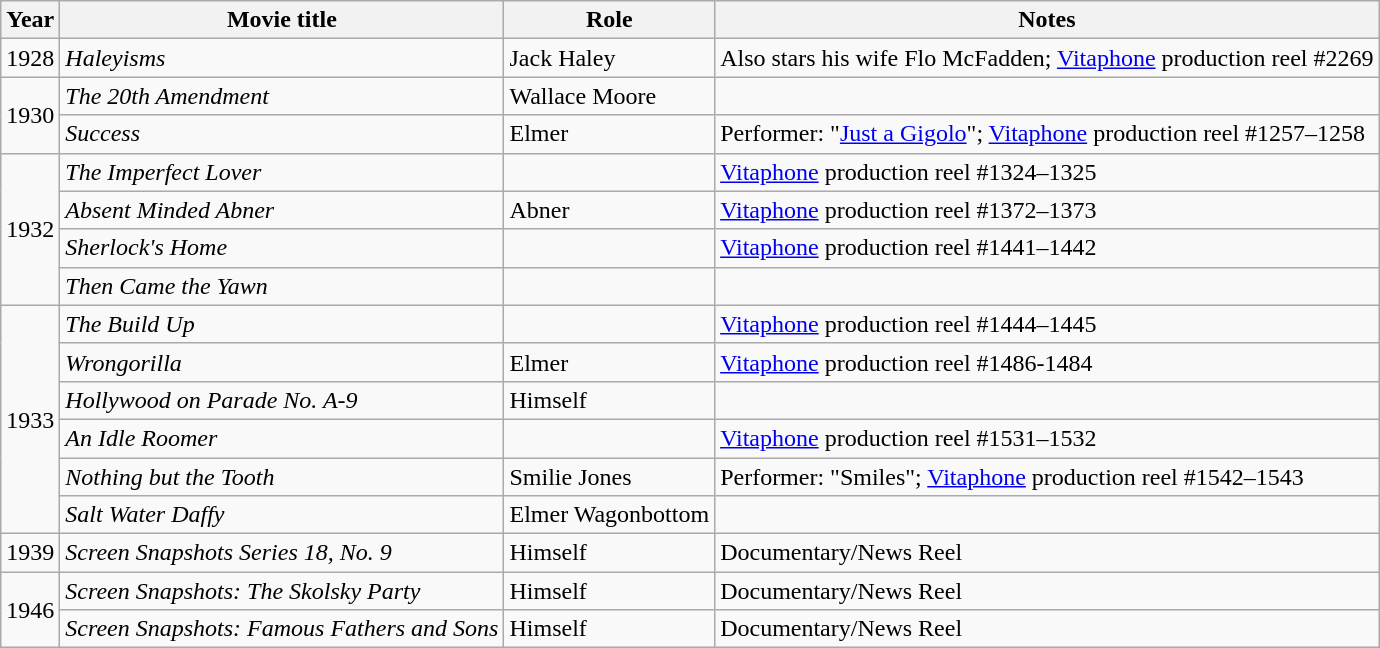<table class="wikitable">
<tr>
<th>Year</th>
<th>Movie title</th>
<th>Role</th>
<th>Notes</th>
</tr>
<tr>
<td>1928</td>
<td><em>Haleyisms</em></td>
<td>Jack Haley</td>
<td>Also stars his wife Flo McFadden; <a href='#'>Vitaphone</a> production reel #2269</td>
</tr>
<tr>
<td rowspan="2">1930</td>
<td><em>The 20th Amendment</em></td>
<td>Wallace Moore</td>
<td></td>
</tr>
<tr>
<td><em>Success</em></td>
<td>Elmer</td>
<td>Performer: "<a href='#'>Just a Gigolo</a>"; <a href='#'>Vitaphone</a> production reel #1257–1258</td>
</tr>
<tr>
<td rowspan="4">1932</td>
<td><em>The Imperfect Lover</em></td>
<td></td>
<td><a href='#'>Vitaphone</a> production reel #1324–1325</td>
</tr>
<tr>
<td><em>Absent Minded Abner</em></td>
<td>Abner</td>
<td><a href='#'>Vitaphone</a> production reel #1372–1373</td>
</tr>
<tr>
<td><em>Sherlock's Home</em></td>
<td></td>
<td><a href='#'>Vitaphone</a> production reel #1441–1442</td>
</tr>
<tr>
<td><em>Then Came the Yawn</em></td>
<td></td>
<td></td>
</tr>
<tr>
<td rowspan="6">1933</td>
<td><em>The Build Up</em></td>
<td></td>
<td><a href='#'>Vitaphone</a> production reel #1444–1445</td>
</tr>
<tr>
<td><em>Wrongorilla</em></td>
<td>Elmer</td>
<td><a href='#'>Vitaphone</a> production reel #1486-1484</td>
</tr>
<tr>
<td><em>Hollywood on Parade No. A-9</em></td>
<td>Himself</td>
<td></td>
</tr>
<tr>
<td><em>An Idle Roomer</em></td>
<td></td>
<td><a href='#'>Vitaphone</a> production reel #1531–1532</td>
</tr>
<tr>
<td><em>Nothing but the Tooth</em></td>
<td>Smilie Jones</td>
<td>Performer: "Smiles"; <a href='#'>Vitaphone</a> production reel #1542–1543</td>
</tr>
<tr>
<td><em>Salt Water Daffy</em></td>
<td>Elmer Wagonbottom</td>
<td></td>
</tr>
<tr>
<td>1939</td>
<td><em>Screen Snapshots Series 18, No. 9</em></td>
<td>Himself</td>
<td>Documentary/News Reel</td>
</tr>
<tr>
<td rowspan="2">1946</td>
<td><em>Screen Snapshots: The Skolsky Party</em></td>
<td>Himself</td>
<td>Documentary/News Reel</td>
</tr>
<tr>
<td><em>Screen Snapshots: Famous Fathers and Sons</em></td>
<td>Himself</td>
<td>Documentary/News Reel</td>
</tr>
</table>
